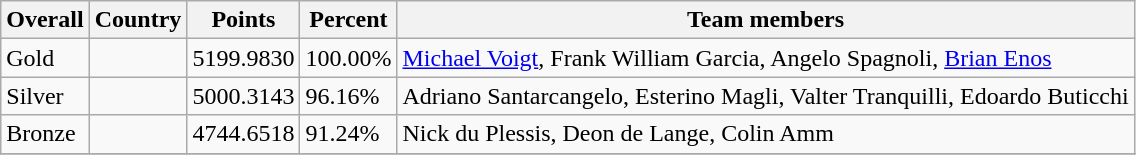<table class="wikitable sortable" style="text-align: left;">
<tr>
<th>Overall</th>
<th>Country</th>
<th>Points</th>
<th>Percent</th>
<th>Team members</th>
</tr>
<tr>
<td> Gold</td>
<td></td>
<td>5199.9830</td>
<td>100.00%</td>
<td><a href='#'>Michael Voigt</a>, Frank William Garcia, Angelo Spagnoli, <a href='#'>Brian Enos</a></td>
</tr>
<tr>
<td> Silver</td>
<td></td>
<td>5000.3143</td>
<td>96.16%</td>
<td>Adriano Santarcangelo, Esterino Magli, Valter Tranquilli, Edoardo Buticchi</td>
</tr>
<tr>
<td> Bronze</td>
<td></td>
<td>4744.6518</td>
<td>91.24%</td>
<td>Nick du Plessis, Deon de Lange, Colin Amm</td>
</tr>
<tr>
</tr>
</table>
